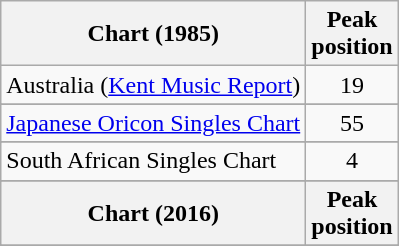<table class="wikitable sortable">
<tr>
<th>Chart (1985)</th>
<th>Peak<br>position</th>
</tr>
<tr>
<td>Australia (<a href='#'>Kent Music Report</a>)</td>
<td style="text-align:center;">19</td>
</tr>
<tr>
</tr>
<tr>
</tr>
<tr>
</tr>
<tr>
<td><a href='#'>Japanese Oricon Singles Chart</a></td>
<td align="center">55</td>
</tr>
<tr>
</tr>
<tr>
<td>South African Singles Chart </td>
<td align="center">4</td>
</tr>
<tr>
</tr>
<tr>
</tr>
<tr>
</tr>
<tr>
</tr>
<tr>
<th>Chart (2016)</th>
<th>Peak<br>position</th>
</tr>
<tr>
</tr>
<tr>
</tr>
</table>
